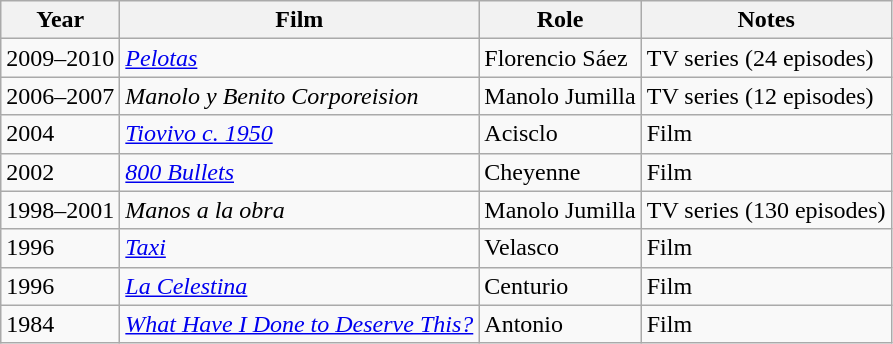<table class="wikitable sortable">
<tr>
<th>Year</th>
<th>Film</th>
<th>Role</th>
<th>Notes</th>
</tr>
<tr>
<td>2009–2010</td>
<td><em><a href='#'>Pelotas</a></em></td>
<td>Florencio Sáez</td>
<td>TV series (24 episodes)</td>
</tr>
<tr>
<td>2006–2007</td>
<td><em>Manolo y Benito Corporeision</em></td>
<td>Manolo Jumilla</td>
<td>TV series (12 episodes)</td>
</tr>
<tr>
<td>2004</td>
<td><em><a href='#'>Tiovivo c. 1950</a></em></td>
<td>Acisclo</td>
<td>Film</td>
</tr>
<tr>
<td>2002</td>
<td><em><a href='#'>800 Bullets</a></em></td>
<td>Cheyenne</td>
<td>Film</td>
</tr>
<tr>
<td>1998–2001</td>
<td><em>Manos a la obra</em></td>
<td>Manolo Jumilla</td>
<td>TV series (130 episodes)</td>
</tr>
<tr>
<td>1996</td>
<td><em><a href='#'>Taxi</a></em></td>
<td>Velasco</td>
<td>Film</td>
</tr>
<tr>
<td>1996</td>
<td><em><a href='#'>La Celestina</a></em></td>
<td>Centurio</td>
<td>Film</td>
</tr>
<tr>
<td>1984</td>
<td><em><a href='#'>What Have I Done to Deserve This?</a></em></td>
<td>Antonio</td>
<td>Film</td>
</tr>
</table>
